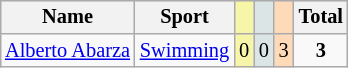<table class=wikitable style="font-size:85%; float:right; text-align:center">
<tr>
<th>Name</th>
<th>Sport</th>
<td bgcolor=F7F6A8></td>
<td bgcolor=DCE5E5></td>
<td bgcolor=FFDAB9></td>
<th>Total</th>
</tr>
<tr>
<td><a href='#'>Alberto Abarza</a></td>
<td><a href='#'>Swimming</a></td>
<td bgcolor=F7F6A8>0</td>
<td bgcolor=DCE5E5>0</td>
<td bgcolor=FFDAB9>3</td>
<td><strong>3</strong></td>
</tr>
</table>
